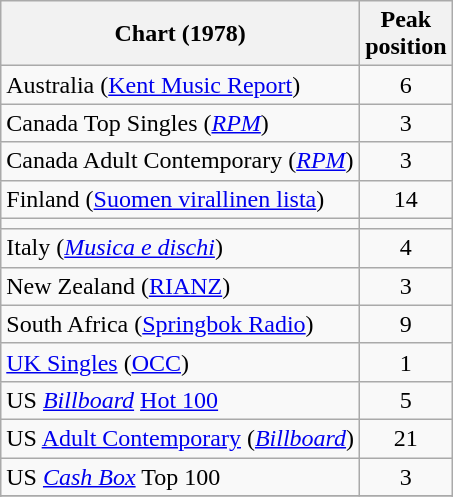<table class="wikitable sortable">
<tr>
<th align="left">Chart (1978)</th>
<th align="left">Peak<br>position</th>
</tr>
<tr>
<td align="left">Australia (<a href='#'>Kent Music Report</a>)</td>
<td style="text-align:center;">6</td>
</tr>
<tr>
<td align="left">Canada Top Singles (<em><a href='#'>RPM</a></em>)</td>
<td style="text-align:center;">3</td>
</tr>
<tr>
<td align="left">Canada Adult Contemporary (<em><a href='#'>RPM</a></em>)</td>
<td style="text-align:center;">3</td>
</tr>
<tr>
<td align="left">Finland (<a href='#'>Suomen virallinen lista</a>)</td>
<td style="text-align:center;">14</td>
</tr>
<tr>
<td></td>
</tr>
<tr>
<td align="left">Italy (<em><a href='#'>Musica e dischi</a></em>)</td>
<td style="text-align:center;">4</td>
</tr>
<tr>
<td align="left">New Zealand (<a href='#'>RIANZ</a>)</td>
<td style="text-align:center;">3</td>
</tr>
<tr>
<td align="left">South Africa (<a href='#'>Springbok Radio</a>)</td>
<td style="text-align:center;">9</td>
</tr>
<tr>
<td align="left"><a href='#'>UK Singles</a> (<a href='#'>OCC</a>)</td>
<td style="text-align:center;">1</td>
</tr>
<tr>
<td align="left">US <em><a href='#'>Billboard</a></em> <a href='#'>Hot 100</a></td>
<td style="text-align:center;">5</td>
</tr>
<tr>
<td align="left">US <a href='#'>Adult Contemporary</a> (<em><a href='#'>Billboard</a></em>)</td>
<td style="text-align:center;">21</td>
</tr>
<tr>
<td align="left">US <em><a href='#'>Cash Box</a></em> Top 100</td>
<td style="text-align:center;">3</td>
</tr>
<tr>
</tr>
<tr>
</tr>
<tr>
</tr>
<tr>
</tr>
<tr>
</tr>
<tr>
</tr>
<tr>
</tr>
</table>
